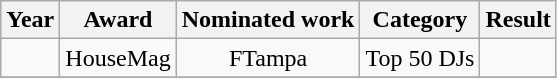<table class="wikitable plainrowheaders" style="text-align:center;">
<tr>
<th>Year</th>
<th>Award</th>
<th>Nominated work</th>
<th>Category</th>
<th>Result</th>
</tr>
<tr>
<td></td>
<td>HouseMag</td>
<td>FTampa</td>
<td>Top 50 DJs</td>
<td></td>
</tr>
<tr>
</tr>
</table>
